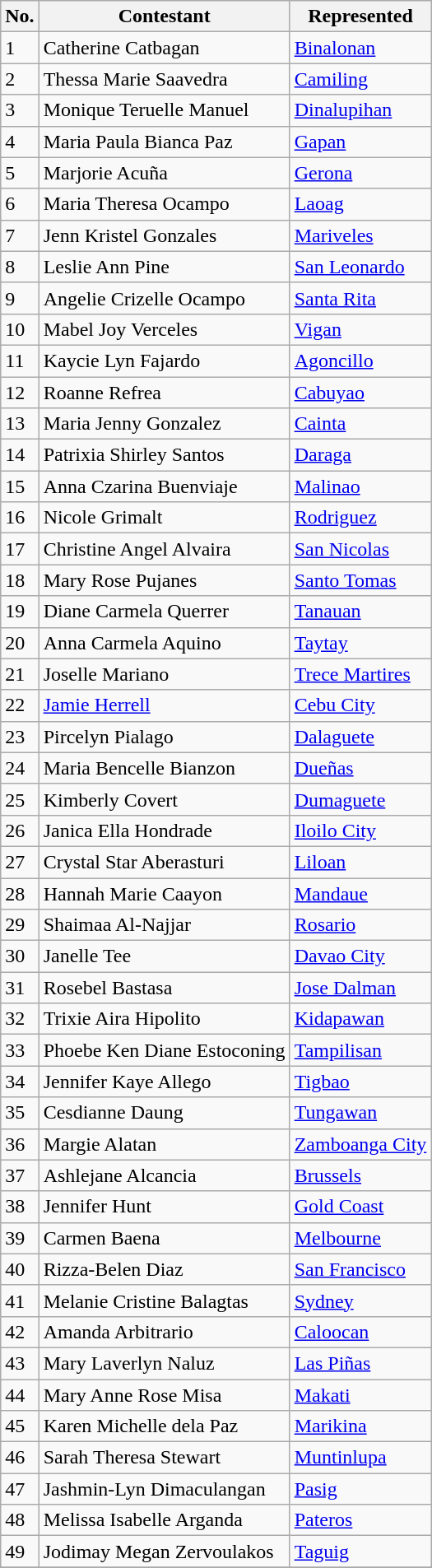<table class="sortable wikitable">
<tr>
<th>No.</th>
<th>Contestant</th>
<th>Represented</th>
</tr>
<tr>
<td>1</td>
<td>Catherine Catbagan</td>
<td><a href='#'>Binalonan</a></td>
</tr>
<tr>
<td>2</td>
<td>Thessa Marie Saavedra</td>
<td><a href='#'>Camiling</a></td>
</tr>
<tr>
<td>3</td>
<td>Monique Teruelle Manuel</td>
<td><a href='#'>Dinalupihan</a></td>
</tr>
<tr>
<td>4</td>
<td>Maria Paula Bianca Paz</td>
<td><a href='#'>Gapan</a></td>
</tr>
<tr>
<td>5</td>
<td>Marjorie Acuña </td>
<td><a href='#'>Gerona</a></td>
</tr>
<tr>
<td>6</td>
<td>Maria Theresa Ocampo</td>
<td><a href='#'>Laoag</a></td>
</tr>
<tr>
<td>7</td>
<td>Jenn Kristel Gonzales</td>
<td><a href='#'>Mariveles</a></td>
</tr>
<tr>
<td>8</td>
<td>Leslie Ann Pine</td>
<td><a href='#'>San Leonardo</a></td>
</tr>
<tr>
<td>9</td>
<td>Angelie Crizelle Ocampo</td>
<td><a href='#'>Santa Rita</a></td>
</tr>
<tr>
<td>10</td>
<td>Mabel Joy Verceles</td>
<td><a href='#'>Vigan</a></td>
</tr>
<tr>
<td>11</td>
<td>Kaycie Lyn Fajardo</td>
<td><a href='#'>Agoncillo</a></td>
</tr>
<tr>
<td>12</td>
<td>Roanne Refrea</td>
<td><a href='#'>Cabuyao</a></td>
</tr>
<tr>
<td>13</td>
<td>Maria Jenny Gonzalez</td>
<td><a href='#'>Cainta</a></td>
</tr>
<tr>
<td>14</td>
<td>Patrixia Shirley Santos</td>
<td><a href='#'>Daraga</a></td>
</tr>
<tr>
<td>15</td>
<td>Anna Czarina Buenviaje</td>
<td><a href='#'>Malinao</a></td>
</tr>
<tr>
<td>16</td>
<td>Nicole Grimalt</td>
<td><a href='#'>Rodriguez</a></td>
</tr>
<tr>
<td>17</td>
<td>Christine Angel Alvaira</td>
<td><a href='#'>San Nicolas</a></td>
</tr>
<tr>
<td>18</td>
<td>Mary Rose Pujanes</td>
<td><a href='#'>Santo Tomas</a></td>
</tr>
<tr>
<td>19</td>
<td>Diane Carmela Querrer</td>
<td><a href='#'>Tanauan</a></td>
</tr>
<tr>
<td>20</td>
<td>Anna Carmela Aquino</td>
<td><a href='#'>Taytay</a></td>
</tr>
<tr>
<td>21</td>
<td>Joselle Mariano</td>
<td><a href='#'>Trece Martires</a></td>
</tr>
<tr>
<td>22</td>
<td><a href='#'>Jamie Herrell</a></td>
<td><a href='#'>Cebu City</a></td>
</tr>
<tr>
<td>23</td>
<td>Pircelyn Pialago</td>
<td><a href='#'>Dalaguete</a></td>
</tr>
<tr>
<td>24</td>
<td>Maria Bencelle Bianzon</td>
<td><a href='#'>Dueñas</a></td>
</tr>
<tr>
<td>25</td>
<td>Kimberly Covert</td>
<td><a href='#'>Dumaguete</a></td>
</tr>
<tr>
<td>26</td>
<td>Janica Ella Hondrade</td>
<td><a href='#'>Iloilo City</a></td>
</tr>
<tr>
<td>27</td>
<td>Crystal Star Aberasturi</td>
<td><a href='#'>Liloan</a></td>
</tr>
<tr>
<td>28</td>
<td>Hannah Marie Caayon</td>
<td><a href='#'>Mandaue</a></td>
</tr>
<tr>
<td>29</td>
<td>Shaimaa Al-Najjar</td>
<td><a href='#'>Rosario</a></td>
</tr>
<tr>
<td>30</td>
<td>Janelle Tee</td>
<td><a href='#'>Davao City</a></td>
</tr>
<tr>
<td>31</td>
<td>Rosebel Bastasa</td>
<td><a href='#'>Jose Dalman</a></td>
</tr>
<tr>
<td>32</td>
<td>Trixie Aira Hipolito</td>
<td><a href='#'>Kidapawan</a></td>
</tr>
<tr>
<td>33</td>
<td>Phoebe Ken Diane Estoconing</td>
<td><a href='#'>Tampilisan</a></td>
</tr>
<tr>
<td>34</td>
<td>Jennifer Kaye Allego</td>
<td><a href='#'>Tigbao</a></td>
</tr>
<tr>
<td>35</td>
<td>Cesdianne Daung</td>
<td><a href='#'>Tungawan</a></td>
</tr>
<tr>
<td>36</td>
<td>Margie Alatan</td>
<td><a href='#'>Zamboanga City</a></td>
</tr>
<tr>
<td>37</td>
<td>Ashlejane Alcancia</td>
<td><a href='#'>Brussels</a></td>
</tr>
<tr>
<td>38</td>
<td>Jennifer Hunt</td>
<td><a href='#'>Gold Coast</a></td>
</tr>
<tr>
<td>39</td>
<td>Carmen Baena</td>
<td><a href='#'>Melbourne</a></td>
</tr>
<tr>
<td>40</td>
<td>Rizza-Belen Diaz</td>
<td><a href='#'>San Francisco</a></td>
</tr>
<tr>
<td>41</td>
<td>Melanie Cristine Balagtas</td>
<td><a href='#'>Sydney</a></td>
</tr>
<tr>
<td>42</td>
<td>Amanda Arbitrario</td>
<td><a href='#'>Caloocan</a></td>
</tr>
<tr>
<td>43</td>
<td>Mary Laverlyn Naluz</td>
<td><a href='#'>Las Piñas</a></td>
</tr>
<tr>
<td>44</td>
<td>Mary Anne Rose Misa</td>
<td><a href='#'>Makati</a></td>
</tr>
<tr>
<td>45</td>
<td>Karen Michelle dela Paz</td>
<td><a href='#'>Marikina</a></td>
</tr>
<tr>
<td>46</td>
<td>Sarah Theresa Stewart</td>
<td><a href='#'>Muntinlupa</a></td>
</tr>
<tr>
<td>47</td>
<td>Jashmin-Lyn Dimaculangan</td>
<td><a href='#'>Pasig</a></td>
</tr>
<tr>
<td>48</td>
<td>Melissa Isabelle Arganda</td>
<td><a href='#'>Pateros</a></td>
</tr>
<tr>
<td>49</td>
<td>Jodimay Megan Zervoulakos</td>
<td><a href='#'>Taguig</a></td>
</tr>
<tr>
</tr>
</table>
